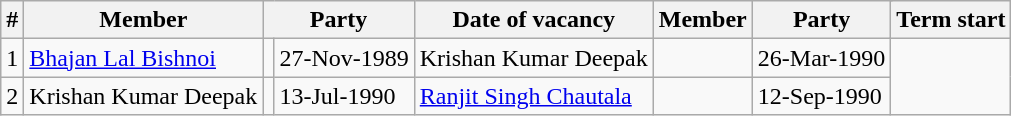<table class="wikitable">
<tr>
<th>#</th>
<th>Member</th>
<th colspan="2">Party</th>
<th>Date of vacancy</th>
<th>Member</th>
<th colspan="2">Party</th>
<th>Term start</th>
</tr>
<tr>
<td>1</td>
<td><a href='#'>Bhajan Lal Bishnoi</a></td>
<td></td>
<td>27-Nov-1989</td>
<td>Krishan Kumar Deepak</td>
<td></td>
<td>26-Mar-1990</td>
</tr>
<tr>
<td>2</td>
<td>Krishan Kumar Deepak</td>
<td></td>
<td>13-Jul-1990</td>
<td><a href='#'>Ranjit Singh Chautala</a></td>
<td></td>
<td>12-Sep-1990</td>
</tr>
</table>
